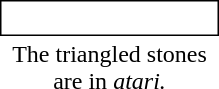<table style="margin:1em;width: 150px; float:right;">
<tr>
<td style="border: solid thin; padding: 2px;"><br></td>
</tr>
<tr>
<td style="text-align:center">The triangled stones are in <em>atari.</em></td>
</tr>
</table>
